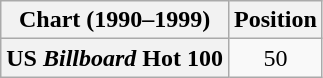<table class="wikitable plainrowheaders" style="text-align:center">
<tr>
<th scope="col">Chart (1990–1999)</th>
<th scope="col">Position</th>
</tr>
<tr>
<th scope="row">US <em>Billboard</em> Hot 100</th>
<td>50</td>
</tr>
</table>
